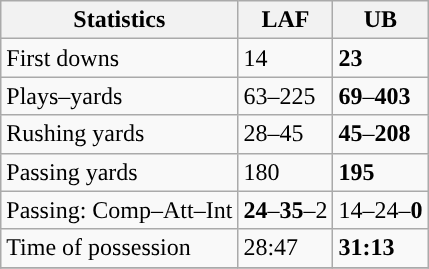<table class="wikitable" style="float: left;">
<tr>
<th>Statistics</th>
<th>LAF</th>
<th>UB</th>
</tr>
<tr>
<td>First downs</td>
<td>14</td>
<td><strong>23</strong></td>
</tr>
<tr>
<td>Plays–yards</td>
<td>63–225</td>
<td><strong>69</strong>–<strong>403</strong></td>
</tr>
<tr>
<td>Rushing yards</td>
<td>28–45</td>
<td><strong>45</strong>–<strong>208</strong></td>
</tr>
<tr>
<td>Passing yards</td>
<td>180</td>
<td><strong>195</strong></td>
</tr>
<tr>
<td>Passing: Comp–Att–Int</td>
<td><strong>24</strong>–<strong>35</strong>–2</td>
<td>14–24–<strong>0</strong></td>
</tr>
<tr>
<td>Time of possession</td>
<td>28:47</td>
<td><strong>31:13</strong></td>
</tr>
<tr>
</tr>
</table>
